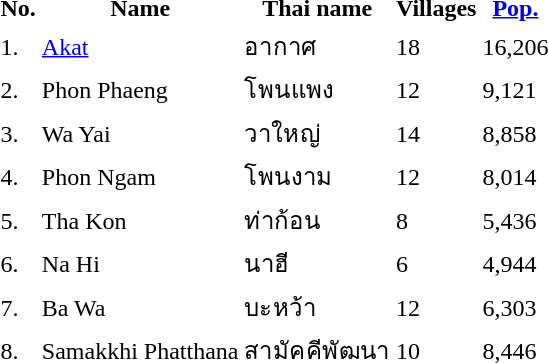<table>
<tr>
<th>No.</th>
<th>Name</th>
<th>Thai name</th>
<th>Villages</th>
<th><a href='#'>Pop.</a></th>
</tr>
<tr>
<td>1.</td>
<td><a href='#'>Akat</a></td>
<td>อากาศ</td>
<td>18</td>
<td>16,206</td>
<td></td>
</tr>
<tr>
<td>2.</td>
<td>Phon Phaeng</td>
<td>โพนแพง</td>
<td>12</td>
<td>9,121</td>
<td></td>
</tr>
<tr>
<td>3.</td>
<td>Wa Yai</td>
<td>วาใหญ่</td>
<td>14</td>
<td>8,858</td>
<td></td>
</tr>
<tr>
<td>4.</td>
<td>Phon Ngam</td>
<td>โพนงาม</td>
<td>12</td>
<td>8,014</td>
<td></td>
</tr>
<tr>
<td>5.</td>
<td>Tha Kon</td>
<td>ท่าก้อน</td>
<td>8</td>
<td>5,436</td>
<td></td>
</tr>
<tr>
<td>6.</td>
<td>Na Hi</td>
<td>นาฮี</td>
<td>6</td>
<td>4,944</td>
<td></td>
</tr>
<tr>
<td>7.</td>
<td>Ba Wa</td>
<td>บะหว้า</td>
<td>12</td>
<td>6,303</td>
<td></td>
</tr>
<tr>
<td>8.</td>
<td>Samakkhi Phatthana</td>
<td>สามัคคีพัฒนา</td>
<td>10</td>
<td>8,446</td>
<td></td>
</tr>
</table>
